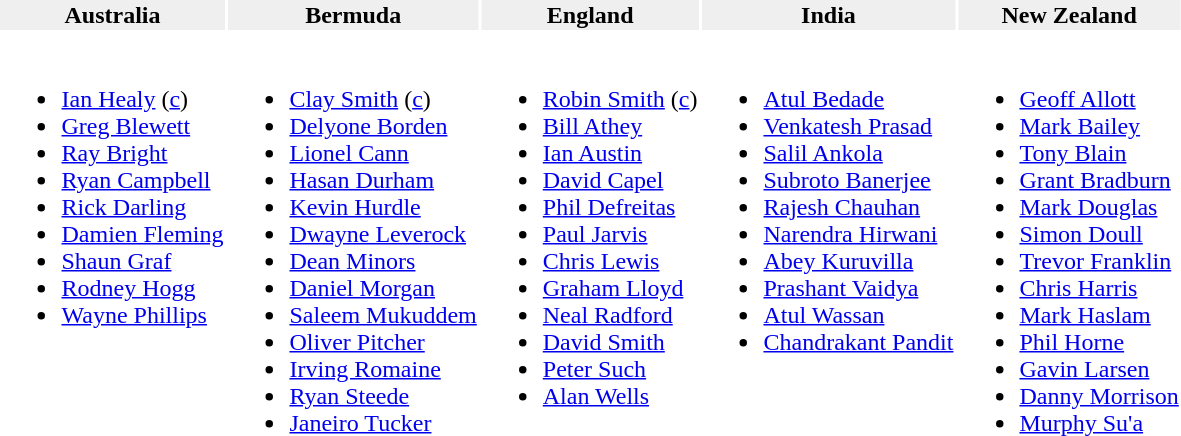<table>
<tr bgcolor="#efefef">
<th>Australia </th>
<th>Bermuda </th>
<th>England </th>
<th>India </th>
<th>New Zealand </th>
</tr>
<tr valign="top">
<td><br><ul><li><a href='#'>Ian Healy</a> (<a href='#'>c</a>)</li><li><a href='#'>Greg Blewett</a></li><li><a href='#'>Ray Bright</a></li><li><a href='#'>Ryan Campbell</a></li><li><a href='#'>Rick Darling</a></li><li><a href='#'>Damien Fleming</a></li><li><a href='#'>Shaun Graf</a></li><li><a href='#'>Rodney Hogg</a></li><li><a href='#'>Wayne Phillips</a></li></ul></td>
<td><br><ul><li><a href='#'>Clay Smith</a> (<a href='#'>c</a>)</li><li><a href='#'>Delyone Borden</a></li><li><a href='#'>Lionel Cann</a></li><li><a href='#'>Hasan Durham</a></li><li><a href='#'>Kevin Hurdle</a></li><li><a href='#'>Dwayne Leverock</a></li><li><a href='#'>Dean Minors</a></li><li><a href='#'>Daniel Morgan</a></li><li><a href='#'>Saleem Mukuddem</a></li><li><a href='#'>Oliver Pitcher</a></li><li><a href='#'>Irving Romaine</a></li><li><a href='#'>Ryan Steede</a></li><li><a href='#'>Janeiro Tucker</a></li></ul></td>
<td><br><ul><li><a href='#'>Robin Smith</a> (<a href='#'>c</a>)</li><li><a href='#'>Bill Athey</a></li><li><a href='#'>Ian Austin</a></li><li><a href='#'>David Capel</a></li><li><a href='#'>Phil Defreitas</a></li><li><a href='#'>Paul Jarvis</a></li><li><a href='#'>Chris Lewis</a></li><li><a href='#'>Graham Lloyd</a></li><li><a href='#'>Neal Radford</a></li><li><a href='#'>David Smith</a></li><li><a href='#'>Peter Such</a></li><li><a href='#'>Alan Wells</a></li></ul></td>
<td><br><ul><li><a href='#'>Atul Bedade</a></li><li><a href='#'>Venkatesh Prasad</a></li><li><a href='#'>Salil Ankola</a></li><li><a href='#'>Subroto Banerjee</a></li><li><a href='#'>Rajesh Chauhan</a></li><li><a href='#'>Narendra Hirwani</a></li><li><a href='#'>Abey Kuruvilla</a></li><li><a href='#'>Prashant Vaidya</a></li><li><a href='#'>Atul Wassan</a></li><li><a href='#'>Chandrakant Pandit</a></li></ul></td>
<td><br><ul><li><a href='#'>Geoff Allott</a></li><li><a href='#'>Mark Bailey</a></li><li><a href='#'>Tony Blain</a></li><li><a href='#'>Grant Bradburn</a></li><li><a href='#'>Mark Douglas</a></li><li><a href='#'>Simon Doull</a></li><li><a href='#'>Trevor Franklin</a></li><li><a href='#'>Chris Harris</a></li><li><a href='#'>Mark Haslam</a></li><li><a href='#'>Phil Horne</a></li><li><a href='#'>Gavin Larsen</a></li><li><a href='#'>Danny Morrison</a></li><li><a href='#'>Murphy Su'a</a></li></ul></td>
</tr>
</table>
